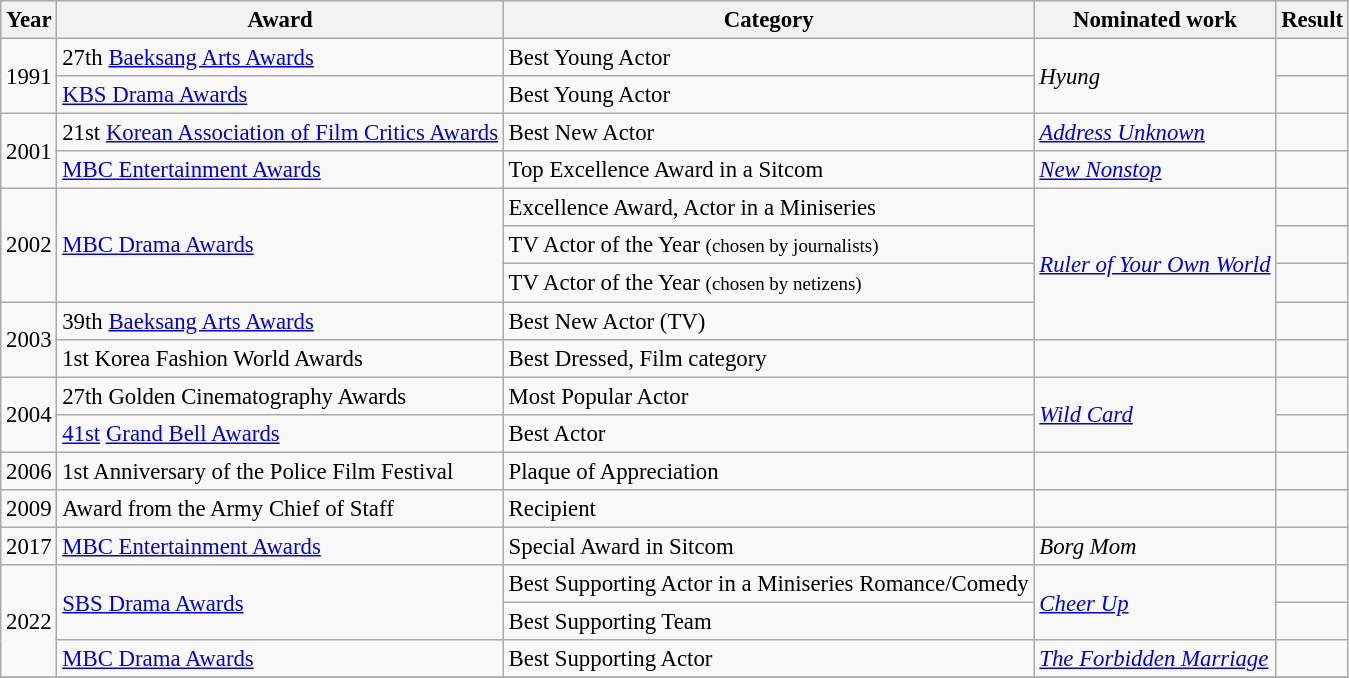<table class="wikitable sortable" style="font-size: 95%">
<tr>
<th>Year</th>
<th>Award</th>
<th>Category</th>
<th>Nominated work</th>
<th>Result</th>
</tr>
<tr>
<td rowspan=2>1991</td>
<td>27th <a href='#'>Baeksang Arts Awards</a></td>
<td>Best Young Actor</td>
<td rowspan=2><em>Hyung</em></td>
<td></td>
</tr>
<tr>
<td><a href='#'>KBS Drama Awards</a></td>
<td>Best Young Actor</td>
<td></td>
</tr>
<tr>
<td rowspan=2>2001</td>
<td>21st <a href='#'>Korean Association of Film Critics Awards</a></td>
<td>Best New Actor</td>
<td><em><a href='#'>Address Unknown</a></em></td>
<td></td>
</tr>
<tr>
<td><a href='#'>MBC Entertainment Awards</a></td>
<td>Top Excellence Award in a Sitcom</td>
<td><em><a href='#'>New Nonstop</a></em></td>
<td></td>
</tr>
<tr اا>
<td rowspan=3>2002</td>
<td rowspan=3><a href='#'>MBC Drama Awards</a></td>
<td>Excellence Award, Actor in a Miniseries</td>
<td rowspan=4><em><a href='#'>Ruler of Your Own World</a></em></td>
<td></td>
</tr>
<tr>
<td>TV Actor of the Year <small>(chosen by journalists)</small></td>
<td></td>
</tr>
<tr>
<td>TV Actor of the Year <small>(chosen by netizens)</small></td>
<td></td>
</tr>
<tr>
<td rowspan=2>2003</td>
<td>39th <a href='#'>Baeksang Arts Awards</a></td>
<td>Best New Actor (TV)</td>
<td></td>
</tr>
<tr>
<td>1st Korea Fashion World Awards</td>
<td>Best Dressed, Film category</td>
<td></td>
<td></td>
</tr>
<tr>
<td rowspan=2>2004</td>
<td>27th Golden Cinematography Awards</td>
<td>Most Popular Actor</td>
<td rowspan=2><em><a href='#'>Wild Card</a></em></td>
<td></td>
</tr>
<tr>
<td><a href='#'>41st</a> <a href='#'>Grand Bell Awards</a></td>
<td>Best Actor</td>
<td></td>
</tr>
<tr>
<td>2006</td>
<td>1st Anniversary of the Police Film Festival</td>
<td>Plaque of Appreciation</td>
<td></td>
<td></td>
</tr>
<tr>
<td>2009</td>
<td>Award from the Army Chief of Staff</td>
<td>Recipient</td>
<td></td>
<td></td>
</tr>
<tr>
<td>2017</td>
<td><a href='#'>MBC Entertainment Awards</a></td>
<td>Special Award in Sitcom</td>
<td><em>Borg Mom</em></td>
<td></td>
</tr>
<tr>
<td rowspan="3">2022</td>
<td rowspan="2"><a href='#'>SBS Drama Awards</a></td>
<td>Best Supporting Actor in a Miniseries Romance/Comedy</td>
<td rowspan="2"><em><a href='#'>Cheer Up</a></em></td>
<td></td>
</tr>
<tr>
<td>Best Supporting Team</td>
<td></td>
</tr>
<tr>
<td><a href='#'>MBC Drama Awards</a></td>
<td>Best Supporting Actor</td>
<td><em><a href='#'>The Forbidden Marriage</a></em></td>
<td></td>
</tr>
<tr>
</tr>
</table>
